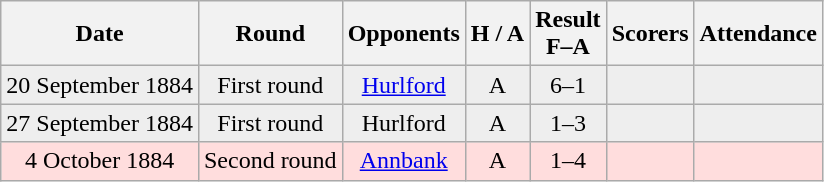<table class="wikitable" style="text-align:center">
<tr>
<th>Date</th>
<th>Round</th>
<th>Opponents</th>
<th>H / A</th>
<th>Result<br>F–A</th>
<th>Scorers</th>
<th>Attendance</th>
</tr>
<tr bgcolor=#eeeeee>
<td>20 September 1884</td>
<td>First round</td>
<td><a href='#'>Hurlford</a></td>
<td>A</td>
<td>6–1</td>
<td></td>
<td></td>
</tr>
<tr bgcolor=#eeeeee>
<td>27 September 1884</td>
<td>First round</td>
<td>Hurlford</td>
<td>A</td>
<td>1–3</td>
<td></td>
<td></td>
</tr>
<tr bgcolor=#ffdddd>
<td>4 October 1884</td>
<td>Second round</td>
<td><a href='#'>Annbank</a></td>
<td>A</td>
<td>1–4</td>
<td></td>
<td></td>
</tr>
</table>
